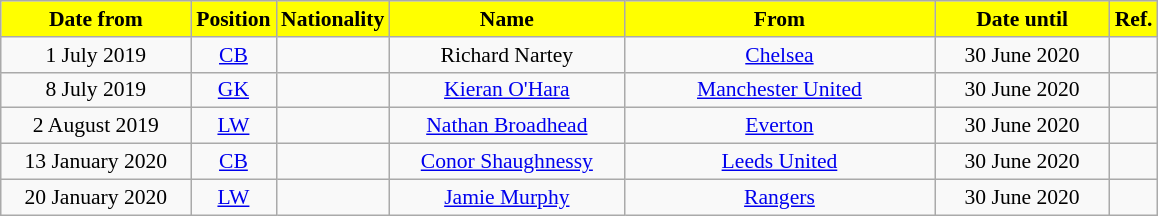<table class="wikitable"  style="text-align:center; font-size:90%; ">
<tr>
<th style="background:#FFFF00; color:#000000; width:120px;">Date from</th>
<th style="background:#FFFF00; color:#000000; width:50px;">Position</th>
<th style="background:#FFFF00; color:#000000; width:50px;">Nationality</th>
<th style="background:#FFFF00; color:#000000; width:150px;">Name</th>
<th style="background:#FFFF00; color:#000000; width:200px;">From</th>
<th style="background:#FFFF00; color:#000000; width:110px;">Date until</th>
<th style="background:#FFFF00; color:#000000; width:25px;">Ref.</th>
</tr>
<tr>
<td>1 July 2019</td>
<td><a href='#'>CB</a></td>
<td></td>
<td>Richard Nartey</td>
<td> <a href='#'>Chelsea</a></td>
<td>30 June 2020</td>
<td></td>
</tr>
<tr>
<td>8 July 2019</td>
<td><a href='#'>GK</a></td>
<td></td>
<td><a href='#'>Kieran O'Hara</a></td>
<td> <a href='#'>Manchester United</a></td>
<td>30 June 2020</td>
<td></td>
</tr>
<tr>
<td>2 August 2019</td>
<td><a href='#'>LW</a></td>
<td></td>
<td><a href='#'>Nathan Broadhead</a></td>
<td> <a href='#'>Everton</a></td>
<td>30 June 2020</td>
<td></td>
</tr>
<tr>
<td>13 January 2020</td>
<td><a href='#'>CB</a></td>
<td></td>
<td><a href='#'>Conor Shaughnessy</a></td>
<td> <a href='#'>Leeds United</a></td>
<td>30 June 2020</td>
<td></td>
</tr>
<tr>
<td>20 January 2020</td>
<td><a href='#'>LW</a></td>
<td></td>
<td><a href='#'>Jamie Murphy</a></td>
<td> <a href='#'>Rangers</a></td>
<td>30 June 2020</td>
<td></td>
</tr>
</table>
